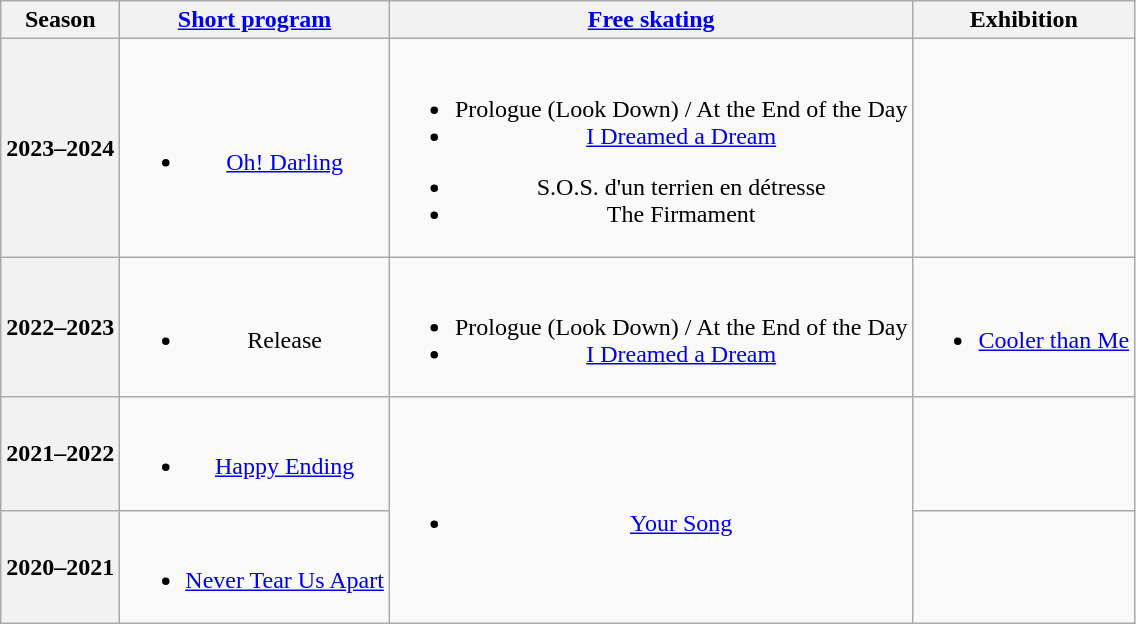<table class="wikitable" style="text-align:center">
<tr>
<th>Season</th>
<th><a href='#'>Short program</a></th>
<th><a href='#'>Free skating</a></th>
<th>Exhibition</th>
</tr>
<tr>
<th>2023–2024 <br> </th>
<td><br><ul><li><a href='#'>Oh! Darling</a> <br> </li></ul></td>
<td><br><ul><li>Prologue (Look Down) / At the End of the Day <br> </li><li><a href='#'>I Dreamed a Dream</a> <br> </li></ul><ul><li>S.O.S. d'un terrien en détresse <br> </li><li>The Firmament <br></li></ul></td>
<td></td>
</tr>
<tr>
<th>2022–2023 <br> </th>
<td><br><ul><li>Release <br> </li></ul></td>
<td><br><ul><li>Prologue (Look Down) / At the End of the Day <br> </li><li><a href='#'>I Dreamed a Dream</a> <br> </li></ul></td>
<td><br><ul><li><a href='#'>Cooler than Me</a> <br></li></ul></td>
</tr>
<tr>
<th>2021–2022 <br> </th>
<td><br><ul><li><a href='#'>Happy Ending</a> <br> </li></ul></td>
<td rowspan=2><br><ul><li><a href='#'>Your Song</a> <br> </li></ul></td>
<td></td>
</tr>
<tr>
<th>2020–2021 <br></th>
<td><br><ul><li><a href='#'>Never Tear Us Apart</a> <br> </li></ul></td>
<td></td>
</tr>
</table>
